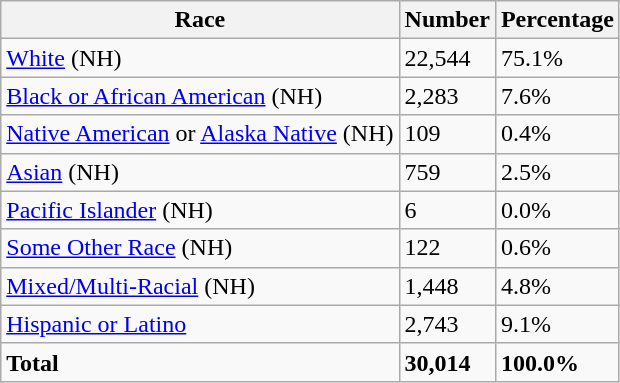<table class="wikitable">
<tr>
<th>Race</th>
<th>Number</th>
<th>Percentage</th>
</tr>
<tr>
<td><a href='#'>White</a> (NH)</td>
<td>22,544</td>
<td>75.1%</td>
</tr>
<tr>
<td><a href='#'>Black or African American</a> (NH)</td>
<td>2,283</td>
<td>7.6%</td>
</tr>
<tr>
<td><a href='#'>Native American</a> or <a href='#'>Alaska Native</a> (NH)</td>
<td>109</td>
<td>0.4%</td>
</tr>
<tr>
<td><a href='#'>Asian</a> (NH)</td>
<td>759</td>
<td>2.5%</td>
</tr>
<tr>
<td><a href='#'>Pacific Islander</a> (NH)</td>
<td>6</td>
<td>0.0%</td>
</tr>
<tr>
<td><a href='#'>Some Other Race</a> (NH)</td>
<td>122</td>
<td>0.6%</td>
</tr>
<tr>
<td><a href='#'>Mixed/Multi-Racial</a> (NH)</td>
<td>1,448</td>
<td>4.8%</td>
</tr>
<tr>
<td><a href='#'>Hispanic or Latino</a></td>
<td>2,743</td>
<td>9.1%</td>
</tr>
<tr>
<td><strong>Total</strong></td>
<td><strong>30,014</strong></td>
<td><strong>100.0%</strong></td>
</tr>
</table>
